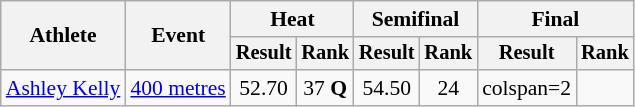<table class=wikitable style=font-size:90%>
<tr>
<th rowspan=2>Athlete</th>
<th rowspan=2>Event</th>
<th colspan=2>Heat</th>
<th colspan=2>Semifinal</th>
<th colspan=2>Final</th>
</tr>
<tr style=font-size:95%>
<th>Result</th>
<th>Rank</th>
<th>Result</th>
<th>Rank</th>
<th>Result</th>
<th>Rank</th>
</tr>
<tr align=center>
<td align=left><a href='#'>Ashley Kelly</a></td>
<td align=left><a href='#'>400 metres</a></td>
<td>52.70</td>
<td>37 <strong>Q</strong></td>
<td>54.50</td>
<td>24</td>
<td>colspan=2 </td>
</tr>
</table>
